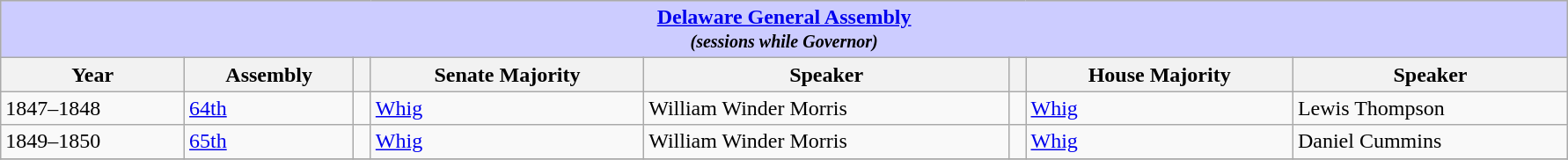<table class=wikitable style="width: 94%" style="text-align: center;" align="center">
<tr bgcolor=#cccccc>
<th colspan=12 style="background: #ccccff;"><strong><a href='#'>Delaware General Assembly</a></strong> <br> <small> <em>(sessions while Governor)</em></small></th>
</tr>
<tr>
<th><strong>Year</strong></th>
<th><strong>Assembly</strong></th>
<th></th>
<th><strong>Senate Majority</strong></th>
<th><strong>Speaker</strong></th>
<th></th>
<th><strong>House Majority</strong></th>
<th><strong>Speaker</strong></th>
</tr>
<tr>
<td>1847–1848</td>
<td><a href='#'>64th</a></td>
<td></td>
<td><a href='#'>Whig</a></td>
<td>William Winder Morris</td>
<td></td>
<td><a href='#'>Whig</a></td>
<td>Lewis Thompson</td>
</tr>
<tr>
<td>1849–1850</td>
<td><a href='#'>65th</a></td>
<td></td>
<td><a href='#'>Whig</a></td>
<td>William Winder Morris</td>
<td></td>
<td><a href='#'>Whig</a></td>
<td>Daniel Cummins</td>
</tr>
<tr>
</tr>
</table>
